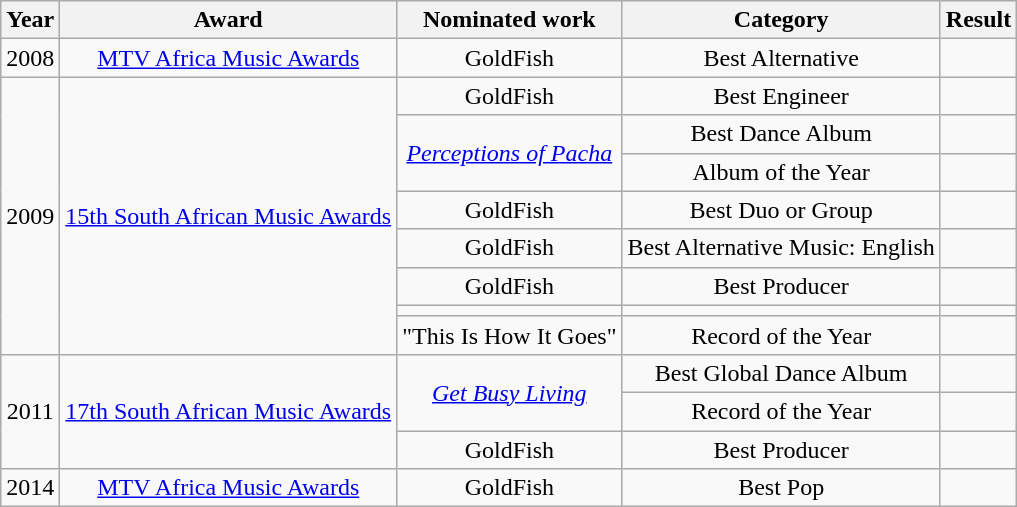<table class="wikitable plainrowheaders" style="text-align:center;">
<tr>
<th>Year</th>
<th>Award</th>
<th>Nominated work</th>
<th>Category</th>
<th>Result</th>
</tr>
<tr>
<td>2008</td>
<td><a href='#'>MTV Africa Music Awards</a></td>
<td>GoldFish</td>
<td>Best Alternative</td>
<td></td>
</tr>
<tr>
<td rowspan="8">2009</td>
<td rowspan="8"><a href='#'>15th South African Music Awards</a></td>
<td>GoldFish</td>
<td>Best Engineer</td>
<td></td>
</tr>
<tr>
<td rowspan="2"><em><a href='#'>Perceptions of Pacha</a></em></td>
<td>Best Dance Album</td>
<td></td>
</tr>
<tr>
<td>Album of the Year</td>
<td></td>
</tr>
<tr>
<td>GoldFish</td>
<td>Best Duo or Group</td>
<td></td>
</tr>
<tr>
<td>GoldFish</td>
<td>Best Alternative Music: English</td>
<td></td>
</tr>
<tr>
<td>GoldFish</td>
<td>Best Producer</td>
<td></td>
</tr>
<tr>
<td></td>
<td></td>
<td></td>
</tr>
<tr>
<td>"This Is How It Goes"</td>
<td>Record of the Year</td>
<td></td>
</tr>
<tr>
<td rowspan="3">2011</td>
<td rowspan="3"><a href='#'>17th South African Music Awards</a></td>
<td rowspan="2"><em><a href='#'>Get Busy Living</a></em></td>
<td>Best Global Dance Album</td>
<td></td>
</tr>
<tr>
<td>Record of the Year</td>
<td></td>
</tr>
<tr>
<td>GoldFish</td>
<td>Best Producer</td>
<td></td>
</tr>
<tr>
<td>2014</td>
<td><a href='#'>MTV Africa Music Awards</a></td>
<td>GoldFish</td>
<td>Best Pop</td>
<td></td>
</tr>
</table>
